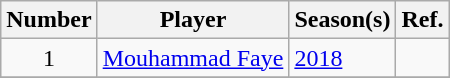<table class="wikitable">
<tr>
<th>Number</th>
<th>Player</th>
<th>Season(s)</th>
<th>Ref.</th>
</tr>
<tr>
<td style="text-align:center;">1</td>
<td> <a href='#'>Mouhammad Faye</a></td>
<td><a href='#'>2018</a></td>
<td></td>
</tr>
<tr>
</tr>
</table>
